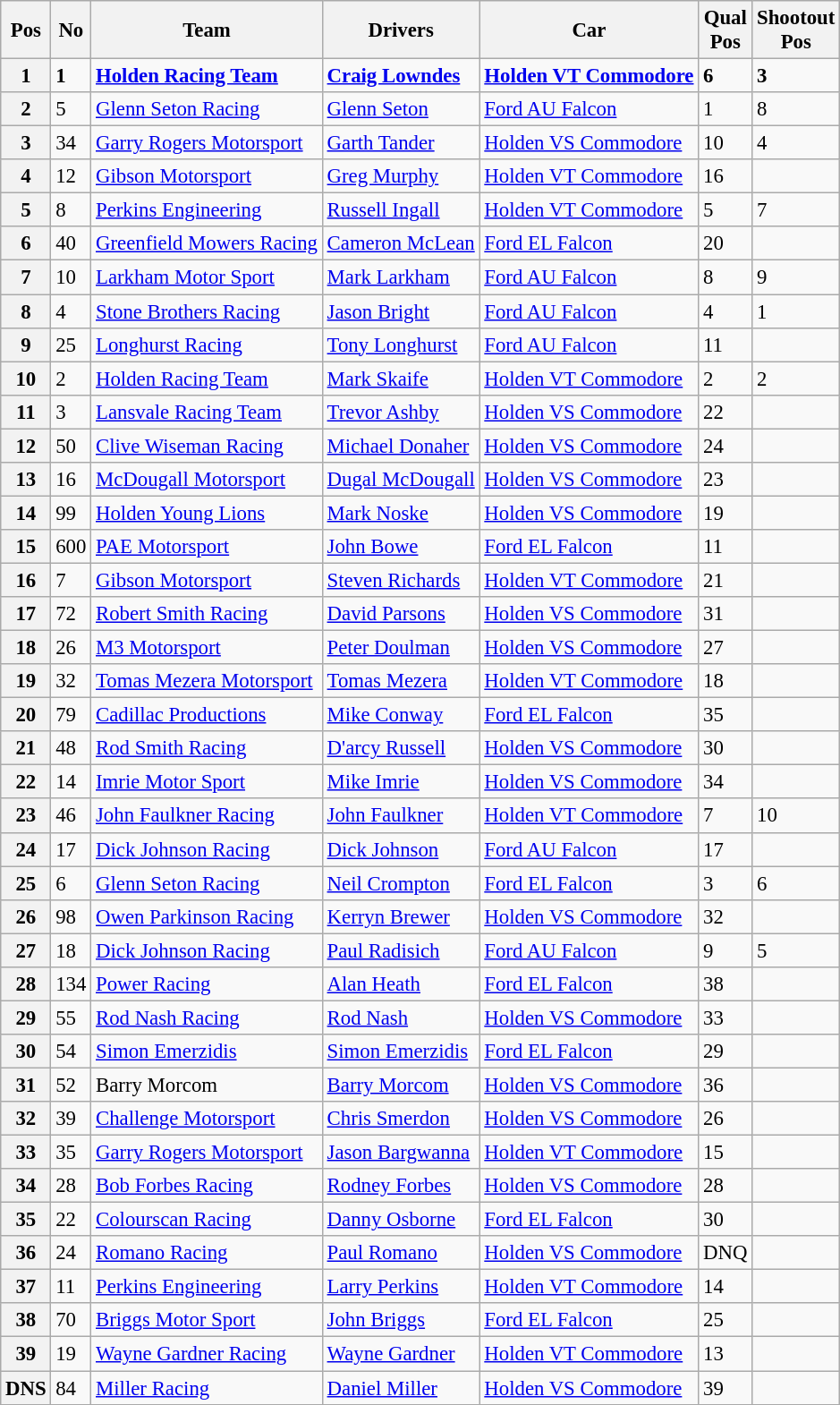<table class="wikitable" style="font-size: 95%;">
<tr>
<th>Pos</th>
<th>No</th>
<th>Team</th>
<th>Drivers</th>
<th>Car</th>
<th>Qual<br>Pos</th>
<th>Shootout<br>Pos</th>
</tr>
<tr style="font-weight:bold">
<th>1</th>
<td>1</td>
<td><a href='#'>Holden Racing Team</a></td>
<td> <a href='#'>Craig Lowndes</a></td>
<td><a href='#'>Holden VT Commodore</a></td>
<td>6</td>
<td>3</td>
</tr>
<tr>
<th>2</th>
<td>5</td>
<td><a href='#'>Glenn Seton Racing</a></td>
<td> <a href='#'>Glenn Seton</a></td>
<td><a href='#'>Ford AU Falcon</a></td>
<td>1</td>
<td>8</td>
</tr>
<tr>
<th>3</th>
<td>34</td>
<td><a href='#'>Garry Rogers Motorsport</a></td>
<td> <a href='#'>Garth Tander</a></td>
<td><a href='#'>Holden VS Commodore</a></td>
<td>10</td>
<td>4</td>
</tr>
<tr>
<th>4</th>
<td>12</td>
<td><a href='#'>Gibson Motorsport</a></td>
<td> <a href='#'>Greg Murphy</a></td>
<td><a href='#'>Holden VT Commodore</a></td>
<td>16</td>
<td></td>
</tr>
<tr>
<th>5</th>
<td>8</td>
<td><a href='#'>Perkins Engineering</a></td>
<td> <a href='#'>Russell Ingall</a></td>
<td><a href='#'>Holden VT Commodore</a></td>
<td>5</td>
<td>7</td>
</tr>
<tr>
<th>6</th>
<td>40</td>
<td><a href='#'>Greenfield Mowers Racing</a></td>
<td> <a href='#'>Cameron McLean</a></td>
<td><a href='#'>Ford EL Falcon</a></td>
<td>20</td>
<td></td>
</tr>
<tr>
<th>7</th>
<td>10</td>
<td><a href='#'>Larkham Motor Sport</a></td>
<td> <a href='#'>Mark Larkham</a></td>
<td><a href='#'>Ford AU Falcon</a></td>
<td>8</td>
<td>9</td>
</tr>
<tr>
<th>8</th>
<td>4</td>
<td><a href='#'>Stone Brothers Racing</a></td>
<td> <a href='#'>Jason Bright</a></td>
<td><a href='#'>Ford AU Falcon</a></td>
<td>4</td>
<td>1</td>
</tr>
<tr>
<th>9</th>
<td>25</td>
<td><a href='#'>Longhurst Racing</a></td>
<td> <a href='#'>Tony Longhurst</a></td>
<td><a href='#'>Ford AU Falcon</a></td>
<td>11</td>
<td></td>
</tr>
<tr>
<th>10</th>
<td>2</td>
<td><a href='#'>Holden Racing Team</a></td>
<td> <a href='#'>Mark Skaife</a></td>
<td><a href='#'>Holden VT Commodore</a></td>
<td>2</td>
<td>2</td>
</tr>
<tr>
<th>11</th>
<td>3</td>
<td><a href='#'>Lansvale Racing Team</a></td>
<td> <a href='#'>Trevor Ashby</a></td>
<td><a href='#'>Holden VS Commodore</a></td>
<td>22</td>
<td></td>
</tr>
<tr>
<th>12</th>
<td>50</td>
<td><a href='#'>Clive Wiseman Racing</a></td>
<td> <a href='#'>Michael Donaher</a></td>
<td><a href='#'>Holden VS Commodore</a></td>
<td>24</td>
<td></td>
</tr>
<tr>
<th>13</th>
<td>16</td>
<td><a href='#'>McDougall Motorsport</a></td>
<td> <a href='#'>Dugal McDougall</a></td>
<td><a href='#'>Holden VS Commodore</a></td>
<td>23</td>
<td></td>
</tr>
<tr>
<th>14</th>
<td>99</td>
<td><a href='#'>Holden Young Lions</a></td>
<td> <a href='#'>Mark Noske</a></td>
<td><a href='#'>Holden VS Commodore</a></td>
<td>19</td>
<td></td>
</tr>
<tr>
<th>15</th>
<td>600</td>
<td><a href='#'>PAE Motorsport</a></td>
<td> <a href='#'>John Bowe</a></td>
<td><a href='#'>Ford EL Falcon</a></td>
<td>11</td>
<td></td>
</tr>
<tr>
<th>16</th>
<td>7</td>
<td><a href='#'>Gibson Motorsport</a></td>
<td> <a href='#'>Steven Richards</a></td>
<td><a href='#'>Holden VT Commodore</a></td>
<td>21</td>
<td></td>
</tr>
<tr>
<th>17</th>
<td>72</td>
<td><a href='#'>Robert Smith Racing</a></td>
<td> <a href='#'>David Parsons</a></td>
<td><a href='#'>Holden VS Commodore</a></td>
<td>31</td>
<td></td>
</tr>
<tr>
<th>18</th>
<td>26</td>
<td><a href='#'>M3 Motorsport</a></td>
<td> <a href='#'>Peter Doulman</a></td>
<td><a href='#'>Holden VS Commodore</a></td>
<td>27</td>
<td></td>
</tr>
<tr>
<th>19</th>
<td>32</td>
<td><a href='#'>Tomas Mezera Motorsport</a></td>
<td> <a href='#'>Tomas Mezera</a></td>
<td><a href='#'>Holden VT Commodore</a></td>
<td>18</td>
<td></td>
</tr>
<tr>
<th>20</th>
<td>79</td>
<td><a href='#'>Cadillac Productions</a></td>
<td> <a href='#'>Mike Conway</a></td>
<td><a href='#'>Ford EL Falcon</a></td>
<td>35</td>
<td></td>
</tr>
<tr>
<th>21</th>
<td>48</td>
<td><a href='#'>Rod Smith Racing</a></td>
<td> <a href='#'>D'arcy Russell</a></td>
<td><a href='#'>Holden VS Commodore</a></td>
<td>30</td>
<td></td>
</tr>
<tr>
<th>22</th>
<td>14</td>
<td><a href='#'>Imrie Motor Sport</a></td>
<td> <a href='#'>Mike Imrie</a></td>
<td><a href='#'>Holden VS Commodore</a></td>
<td>34</td>
<td></td>
</tr>
<tr>
<th>23</th>
<td>46</td>
<td><a href='#'>John Faulkner Racing</a></td>
<td> <a href='#'>John Faulkner</a></td>
<td><a href='#'>Holden VT Commodore</a></td>
<td>7</td>
<td>10</td>
</tr>
<tr>
<th>24</th>
<td>17</td>
<td><a href='#'>Dick Johnson Racing</a></td>
<td> <a href='#'>Dick Johnson</a></td>
<td><a href='#'>Ford AU Falcon</a></td>
<td>17</td>
<td></td>
</tr>
<tr>
<th>25</th>
<td>6</td>
<td><a href='#'>Glenn Seton Racing</a></td>
<td> <a href='#'>Neil Crompton</a></td>
<td><a href='#'>Ford EL Falcon</a></td>
<td>3</td>
<td>6</td>
</tr>
<tr>
<th>26</th>
<td>98</td>
<td><a href='#'>Owen Parkinson Racing</a></td>
<td> <a href='#'>Kerryn Brewer</a></td>
<td><a href='#'>Holden VS Commodore</a></td>
<td>32</td>
<td></td>
</tr>
<tr>
<th>27</th>
<td>18</td>
<td><a href='#'>Dick Johnson Racing</a></td>
<td> <a href='#'>Paul Radisich</a></td>
<td><a href='#'>Ford AU Falcon</a></td>
<td>9</td>
<td>5</td>
</tr>
<tr>
<th>28</th>
<td>134</td>
<td><a href='#'>Power Racing</a></td>
<td> <a href='#'>Alan Heath</a></td>
<td><a href='#'>Ford EL Falcon</a></td>
<td>38</td>
<td></td>
</tr>
<tr>
<th>29</th>
<td>55</td>
<td><a href='#'>Rod Nash Racing</a></td>
<td> <a href='#'>Rod Nash</a></td>
<td><a href='#'>Holden VS Commodore</a></td>
<td>33</td>
<td></td>
</tr>
<tr>
<th>30</th>
<td>54</td>
<td><a href='#'>Simon Emerzidis</a></td>
<td> <a href='#'>Simon Emerzidis</a></td>
<td><a href='#'>Ford EL Falcon</a></td>
<td>29</td>
<td></td>
</tr>
<tr>
<th>31</th>
<td>52</td>
<td>Barry Morcom</td>
<td> <a href='#'>Barry Morcom</a></td>
<td><a href='#'>Holden VS Commodore</a></td>
<td>36</td>
<td></td>
</tr>
<tr>
<th>32</th>
<td>39</td>
<td><a href='#'>Challenge Motorsport</a></td>
<td> <a href='#'>Chris Smerdon</a></td>
<td><a href='#'>Holden VS Commodore</a></td>
<td>26</td>
<td></td>
</tr>
<tr>
<th>33</th>
<td>35</td>
<td><a href='#'>Garry Rogers Motorsport</a></td>
<td> <a href='#'>Jason Bargwanna</a></td>
<td><a href='#'>Holden VT Commodore</a></td>
<td>15</td>
<td></td>
</tr>
<tr>
<th>34</th>
<td>28</td>
<td><a href='#'>Bob Forbes Racing</a></td>
<td> <a href='#'>Rodney Forbes</a></td>
<td><a href='#'>Holden VS Commodore</a></td>
<td>28</td>
<td></td>
</tr>
<tr>
<th>35</th>
<td>22</td>
<td><a href='#'>Colourscan Racing</a></td>
<td> <a href='#'>Danny Osborne</a></td>
<td><a href='#'>Ford EL Falcon</a></td>
<td>30</td>
<td></td>
</tr>
<tr>
<th>36</th>
<td>24</td>
<td><a href='#'>Romano Racing</a></td>
<td> <a href='#'>Paul Romano</a></td>
<td><a href='#'>Holden VS Commodore</a></td>
<td>DNQ</td>
<td></td>
</tr>
<tr>
<th>37</th>
<td>11</td>
<td><a href='#'>Perkins Engineering</a></td>
<td> <a href='#'>Larry Perkins</a></td>
<td><a href='#'>Holden VT Commodore</a></td>
<td>14</td>
<td></td>
</tr>
<tr>
<th>38</th>
<td>70</td>
<td><a href='#'>Briggs Motor Sport</a></td>
<td> <a href='#'>John Briggs</a></td>
<td><a href='#'>Ford EL Falcon</a></td>
<td>25</td>
<td></td>
</tr>
<tr>
<th>39</th>
<td>19</td>
<td><a href='#'>Wayne Gardner Racing</a></td>
<td> <a href='#'>Wayne Gardner</a></td>
<td><a href='#'>Holden VT Commodore</a></td>
<td>13</td>
<td></td>
</tr>
<tr>
<th>DNS</th>
<td>84</td>
<td><a href='#'>Miller Racing</a></td>
<td> <a href='#'>Daniel Miller</a></td>
<td><a href='#'>Holden VS Commodore</a></td>
<td>39</td>
<td></td>
</tr>
<tr>
</tr>
</table>
